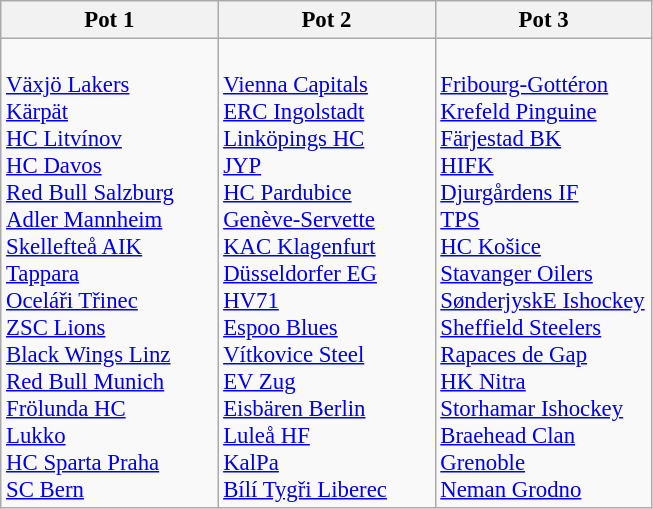<table class="wikitable" style="font-size: 95%;">
<tr>
<th width=33%>Pot 1</th>
<th width=33%>Pot 2</th>
<th width=33%>Pot 3</th>
</tr>
<tr>
<td><br> <a href='#'>Växjö Lakers</a><br>
 <a href='#'>Kärpät</a><br>
 <a href='#'>HC Litvínov</a><br>
 <a href='#'>HC Davos</a><br>
 <a href='#'>Red Bull Salzburg</a><br>
 <a href='#'>Adler Mannheim</a><br>
 <a href='#'>Skellefteå AIK</a><br>
 <a href='#'>Tappara</a><br>
 <a href='#'>Oceláři Třinec</a><br>
 <a href='#'>ZSC Lions</a><br>
 <a href='#'>Black Wings Linz</a><br>
 <a href='#'>Red Bull Munich</a><br>
 <a href='#'>Frölunda HC</a><br>
 <a href='#'>Lukko</a><br>
 <a href='#'>HC Sparta Praha</a><br>
 <a href='#'>SC Bern</a></td>
<td><br> <a href='#'>Vienna Capitals</a><br>
 <a href='#'>ERC Ingolstadt</a><br>
 <a href='#'>Linköpings HC</a><br>
 <a href='#'>JYP</a><br>
 <a href='#'>HC Pardubice</a><br>
 <a href='#'>Genève-Servette</a><br>
 <a href='#'>KAC Klagenfurt</a><br>
 <a href='#'>Düsseldorfer EG</a><br>
 <a href='#'>HV71</a><br>
 <a href='#'>Espoo Blues</a><br>
 <a href='#'>Vítkovice Steel</a><br>
 <a href='#'>EV Zug</a><br>
 <a href='#'>Eisbären Berlin</a><br>
 <a href='#'>Luleå HF</a><br>
 <a href='#'>KalPa</a><br>
 <a href='#'>Bílí Tygři Liberec</a></td>
<td><br> <a href='#'>Fribourg-Gottéron</a><br>
 <a href='#'>Krefeld Pinguine</a><br>
 <a href='#'>Färjestad BK</a><br>
 <a href='#'>HIFK</a><br>
 <a href='#'>Djurgårdens IF</a><br>
 <a href='#'>TPS</a><br>
 <a href='#'>HC Košice</a><br>
 <a href='#'>Stavanger Oilers</a><br>
 <a href='#'>SønderjyskE Ishockey</a><br>
 <a href='#'>Sheffield Steelers</a><br>
 <a href='#'>Rapaces de Gap</a><br>
 <a href='#'>HK Nitra</a><br>
 <a href='#'>Storhamar Ishockey</a><br>
 <a href='#'>Braehead Clan</a><br>
 <a href='#'>Grenoble</a><br>
 <a href='#'>Neman Grodno</a></td>
</tr>
</table>
